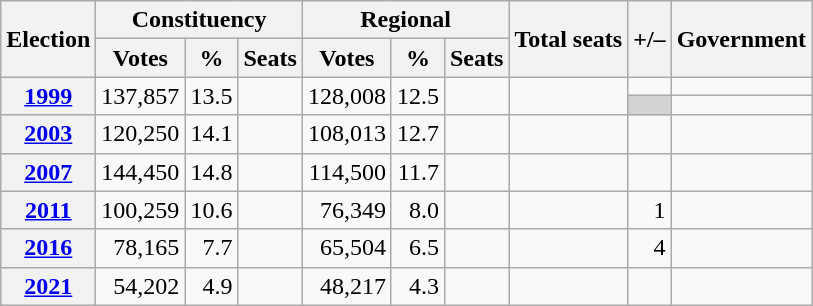<table class="wikitable" style="text-align:right">
<tr>
<th rowspan="2">Election</th>
<th colspan="3">Constituency</th>
<th colspan="3">Regional</th>
<th rowspan="2">Total seats</th>
<th rowspan="2">+/–</th>
<th rowspan="2">Government</th>
</tr>
<tr>
<th>Votes</th>
<th>%</th>
<th>Seats</th>
<th>Votes</th>
<th>%</th>
<th>Seats</th>
</tr>
<tr>
<th rowspan="2"><a href='#'>1999</a></th>
<td rowspan="2">137,857</td>
<td rowspan="2">13.5</td>
<td rowspan="2"></td>
<td rowspan="2">128,008</td>
<td rowspan="2">12.5</td>
<td rowspan="2"></td>
<td rowspan="2"></td>
<td></td>
<td></td>
</tr>
<tr>
<td bgcolor="lightgrey"></td>
<td></td>
</tr>
<tr>
<th><a href='#'>2003</a></th>
<td>120,250</td>
<td>14.1</td>
<td></td>
<td>108,013</td>
<td>12.7</td>
<td></td>
<td></td>
<td></td>
<td></td>
</tr>
<tr>
<th><a href='#'>2007</a></th>
<td>144,450</td>
<td>14.8</td>
<td></td>
<td>114,500</td>
<td>11.7</td>
<td></td>
<td></td>
<td></td>
<td></td>
</tr>
<tr>
<th><a href='#'>2011</a></th>
<td>100,259</td>
<td>10.6</td>
<td></td>
<td>76,349</td>
<td>8.0</td>
<td></td>
<td></td>
<td> 1</td>
<td></td>
</tr>
<tr>
<th><a href='#'>2016</a></th>
<td>78,165</td>
<td>7.7</td>
<td></td>
<td>65,504</td>
<td>6.5</td>
<td></td>
<td></td>
<td> 4</td>
<td></td>
</tr>
<tr>
<th><a href='#'>2021</a></th>
<td>54,202</td>
<td>4.9</td>
<td></td>
<td>48,217</td>
<td>4.3</td>
<td></td>
<td></td>
<td></td>
<td></td>
</tr>
</table>
